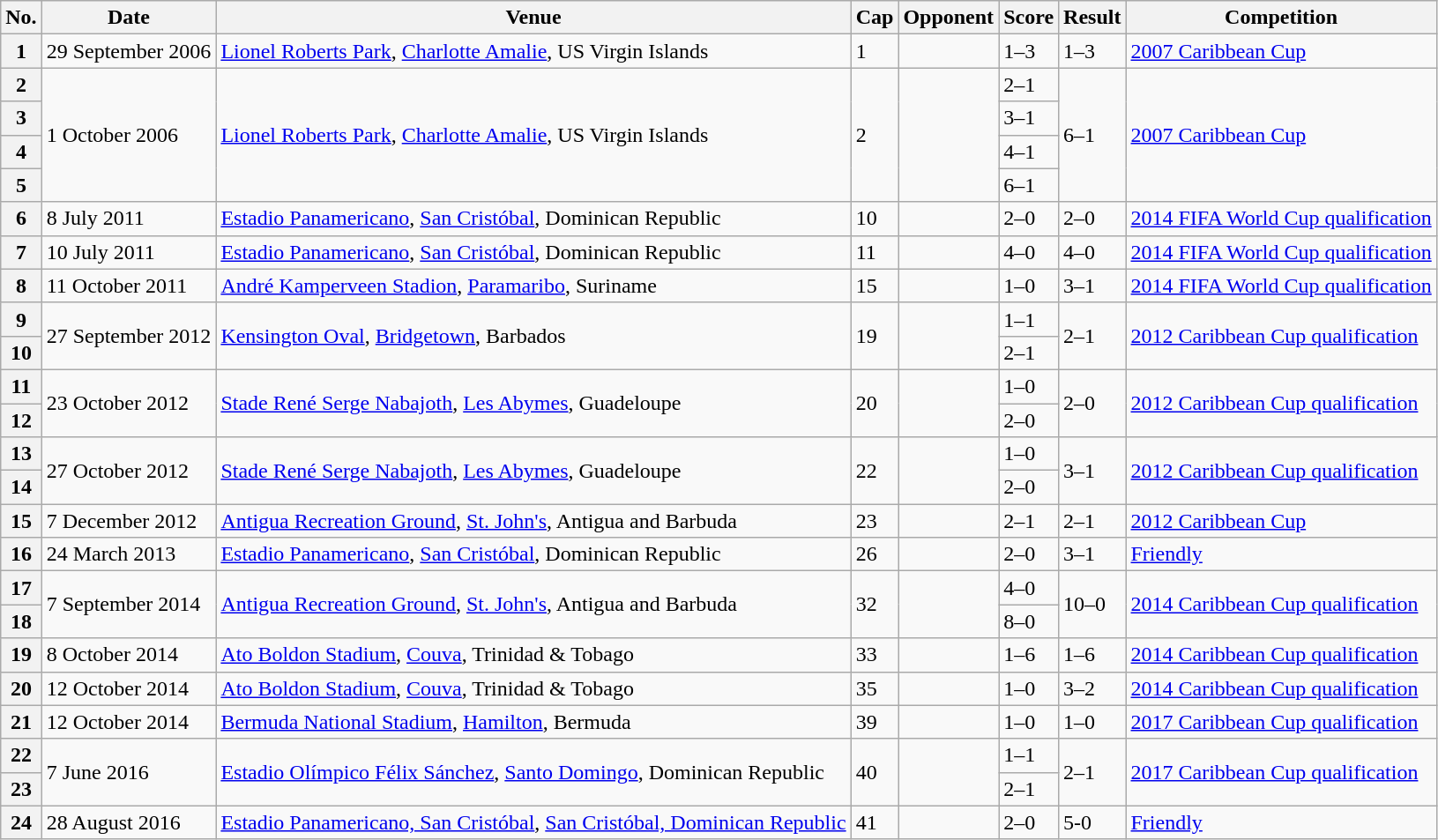<table class="wikitable sortable plainrowheaders">
<tr>
<th scope=col>No.</th>
<th scope=col data-sort-type=date>Date</th>
<th scope=col>Venue</th>
<th scope=col>Cap</th>
<th scope=col>Opponent</th>
<th scope=col>Score</th>
<th scope=col>Result</th>
<th scope=col>Competition</th>
</tr>
<tr>
<th scope=row>1</th>
<td>29 September 2006</td>
<td><a href='#'>Lionel Roberts Park</a>, <a href='#'>Charlotte Amalie</a>, US Virgin Islands</td>
<td>1</td>
<td></td>
<td>1–3</td>
<td>1–3</td>
<td><a href='#'>2007 Caribbean Cup</a></td>
</tr>
<tr>
<th scope=row>2</th>
<td rowspan=4>1 October 2006</td>
<td rowspan=4><a href='#'>Lionel Roberts Park</a>, <a href='#'>Charlotte Amalie</a>, US Virgin Islands</td>
<td rowspan=4>2</td>
<td rowspan=4></td>
<td>2–1</td>
<td rowspan=4>6–1</td>
<td rowspan=4><a href='#'>2007 Caribbean Cup</a></td>
</tr>
<tr>
<th scope=row>3</th>
<td>3–1</td>
</tr>
<tr>
<th scope=row>4</th>
<td>4–1</td>
</tr>
<tr>
<th scope=row>5</th>
<td>6–1</td>
</tr>
<tr>
<th scope=row>6</th>
<td>8 July 2011</td>
<td><a href='#'>Estadio Panamericano</a>, <a href='#'>San Cristóbal</a>, Dominican Republic</td>
<td>10</td>
<td></td>
<td>2–0</td>
<td>2–0</td>
<td><a href='#'>2014 FIFA World Cup qualification</a></td>
</tr>
<tr>
<th scope=row>7</th>
<td>10 July 2011</td>
<td><a href='#'>Estadio Panamericano</a>, <a href='#'>San Cristóbal</a>, Dominican Republic</td>
<td>11</td>
<td></td>
<td>4–0</td>
<td>4–0</td>
<td><a href='#'>2014 FIFA World Cup qualification</a></td>
</tr>
<tr>
<th scope=row>8</th>
<td>11 October 2011</td>
<td><a href='#'>André Kamperveen Stadion</a>, <a href='#'>Paramaribo</a>, Suriname</td>
<td>15</td>
<td></td>
<td>1–0</td>
<td>3–1</td>
<td><a href='#'>2014 FIFA World Cup qualification</a></td>
</tr>
<tr>
<th scope=row>9</th>
<td rowspan=2>27 September 2012</td>
<td rowspan=2><a href='#'>Kensington Oval</a>, <a href='#'>Bridgetown</a>, Barbados</td>
<td rowspan=2>19</td>
<td rowspan=2></td>
<td>1–1</td>
<td rowspan=2>2–1</td>
<td rowspan=2><a href='#'>2012 Caribbean Cup qualification</a></td>
</tr>
<tr>
<th scope=row>10</th>
<td>2–1</td>
</tr>
<tr>
<th scope=row>11</th>
<td rowspan=2>23 October 2012</td>
<td rowspan=2><a href='#'>Stade René Serge Nabajoth</a>, <a href='#'>Les Abymes</a>, Guadeloupe</td>
<td rowspan=2>20</td>
<td rowspan=2></td>
<td>1–0</td>
<td rowspan=2>2–0</td>
<td rowspan=2><a href='#'>2012 Caribbean Cup qualification</a></td>
</tr>
<tr>
<th scope=row>12</th>
<td>2–0</td>
</tr>
<tr>
<th scope=row>13</th>
<td rowspan=2>27 October 2012</td>
<td rowspan=2><a href='#'>Stade René Serge Nabajoth</a>, <a href='#'>Les Abymes</a>, Guadeloupe</td>
<td rowspan=2>22</td>
<td rowspan=2></td>
<td>1–0</td>
<td rowspan=2>3–1</td>
<td rowspan=2><a href='#'>2012 Caribbean Cup qualification</a></td>
</tr>
<tr>
<th scope=row>14</th>
<td>2–0</td>
</tr>
<tr>
<th scope=row>15</th>
<td>7 December 2012</td>
<td><a href='#'>Antigua Recreation Ground</a>, <a href='#'>St. John's</a>, Antigua and Barbuda</td>
<td>23</td>
<td></td>
<td>2–1</td>
<td>2–1</td>
<td><a href='#'>2012 Caribbean Cup</a></td>
</tr>
<tr>
<th scope=row>16</th>
<td>24 March 2013</td>
<td><a href='#'>Estadio Panamericano</a>, <a href='#'>San Cristóbal</a>, Dominican Republic</td>
<td>26</td>
<td></td>
<td>2–0</td>
<td>3–1</td>
<td><a href='#'>Friendly</a></td>
</tr>
<tr>
<th scope=row>17</th>
<td rowspan=2>7 September 2014</td>
<td rowspan=2><a href='#'>Antigua Recreation Ground</a>, <a href='#'>St. John's</a>, Antigua and Barbuda</td>
<td rowspan=2>32</td>
<td rowspan=2></td>
<td>4–0</td>
<td rowspan=2>10–0</td>
<td rowspan=2><a href='#'>2014 Caribbean Cup qualification</a></td>
</tr>
<tr>
<th scope=row>18</th>
<td>8–0</td>
</tr>
<tr>
<th scope=row>19</th>
<td>8 October 2014</td>
<td><a href='#'>Ato Boldon Stadium</a>, <a href='#'>Couva</a>, Trinidad & Tobago</td>
<td>33</td>
<td></td>
<td>1–6</td>
<td>1–6</td>
<td><a href='#'>2014 Caribbean Cup qualification</a></td>
</tr>
<tr>
<th scope=row>20</th>
<td>12 October 2014</td>
<td><a href='#'>Ato Boldon Stadium</a>, <a href='#'>Couva</a>, Trinidad & Tobago</td>
<td>35</td>
<td></td>
<td>1–0</td>
<td>3–2</td>
<td><a href='#'>2014 Caribbean Cup qualification</a></td>
</tr>
<tr>
<th scope=row>21</th>
<td>12 October 2014</td>
<td><a href='#'>Bermuda National Stadium</a>, <a href='#'>Hamilton</a>, Bermuda</td>
<td>39</td>
<td></td>
<td>1–0</td>
<td>1–0</td>
<td><a href='#'>2017 Caribbean Cup qualification</a></td>
</tr>
<tr>
<th scope=row>22</th>
<td rowspan=2>7 June 2016</td>
<td rowspan=2><a href='#'>Estadio Olímpico Félix Sánchez</a>, <a href='#'>Santo Domingo</a>, Dominican Republic</td>
<td rowspan=2>40</td>
<td rowspan=2></td>
<td>1–1</td>
<td rowspan=2>2–1</td>
<td rowspan=2><a href='#'>2017 Caribbean Cup qualification</a></td>
</tr>
<tr>
<th scope=row>23</th>
<td>2–1</td>
</tr>
<tr>
<th scope=row>24</th>
<td>28 August 2016</td>
<td><a href='#'>Estadio Panamericano, San Cristóbal</a>, <a href='#'>San Cristóbal, Dominican Republic</a></td>
<td>41</td>
<td></td>
<td>2–0</td>
<td>5-0</td>
<td><a href='#'>Friendly</a></td>
</tr>
</table>
